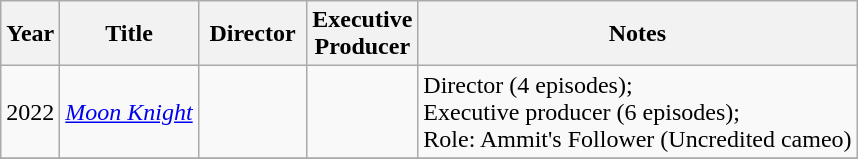<table class="wikitable">
<tr>
<th>Year</th>
<th>Title</th>
<th style="width:65px;">Director</th>
<th style="width:65px;">Executive<br>Producer</th>
<th>Notes</th>
</tr>
<tr>
<td>2022</td>
<td><em><a href='#'>Moon Knight</a></em></td>
<td></td>
<td></td>
<td>Director (4 episodes);<br>Executive producer (6 episodes);<br>Role: Ammit's Follower (Uncredited cameo)</td>
</tr>
<tr>
</tr>
</table>
